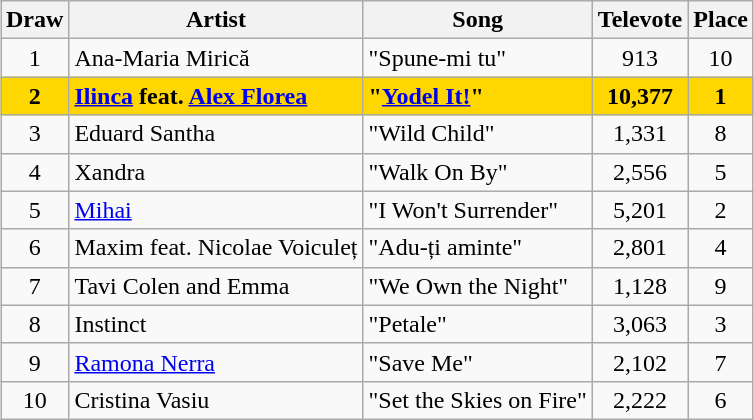<table class="sortable wikitable" style="margin: 1em auto 1em auto; text-align:center;">
<tr>
<th>Draw</th>
<th>Artist</th>
<th>Song</th>
<th>Televote</th>
<th>Place</th>
</tr>
<tr>
<td>1</td>
<td style="text-align:left;">Ana-Maria Mirică</td>
<td style="text-align:left;">"Spune-mi tu"</td>
<td>913</td>
<td>10</td>
</tr>
<tr style="font-weight:bold; background:gold;">
<td>2</td>
<td style="text-align:left;"><a href='#'>Ilinca</a> feat. <a href='#'>Alex Florea</a></td>
<td style="text-align:left;">"<a href='#'>Yodel It!</a>"</td>
<td>10,377</td>
<td>1</td>
</tr>
<tr>
<td>3</td>
<td style="text-align:left;">Eduard Santha</td>
<td style="text-align:left;">"Wild Child"</td>
<td>1,331</td>
<td>8</td>
</tr>
<tr>
<td>4</td>
<td style="text-align:left;">Xandra</td>
<td style="text-align:left;">"Walk On By"</td>
<td>2,556</td>
<td>5</td>
</tr>
<tr>
<td>5</td>
<td style="text-align:left;"><a href='#'>Mihai</a></td>
<td style="text-align:left;">"I Won't Surrender"</td>
<td>5,201</td>
<td>2</td>
</tr>
<tr>
<td>6</td>
<td style="text-align:left;">Maxim feat. Nicolae Voiculeț</td>
<td style="text-align:left;">"Adu-ți aminte"</td>
<td>2,801</td>
<td>4</td>
</tr>
<tr>
<td>7</td>
<td style="text-align:left;">Tavi Colen and Emma</td>
<td style="text-align:left;">"We Own the Night"</td>
<td>1,128</td>
<td>9</td>
</tr>
<tr>
<td>8</td>
<td style="text-align:left;">Instinct</td>
<td style="text-align:left;">"Petale"</td>
<td>3,063</td>
<td>3</td>
</tr>
<tr>
<td>9</td>
<td style="text-align:left;"><a href='#'>Ramona Nerra</a></td>
<td style="text-align:left;">"Save Me"</td>
<td>2,102</td>
<td>7</td>
</tr>
<tr>
<td>10</td>
<td style="text-align:left;">Cristina Vasiu</td>
<td style="text-align:left;">"Set the Skies on Fire"</td>
<td>2,222</td>
<td>6</td>
</tr>
</table>
